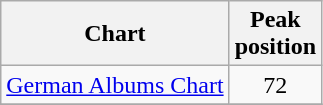<table class="wikitable">
<tr>
<th style="text-align:center;">Chart</th>
<th style="text-align:center;">Peak<br>position</th>
</tr>
<tr>
<td align="left"><a href='#'>German Albums Chart</a></td>
<td style="text-align:center;">72</td>
</tr>
<tr>
</tr>
</table>
